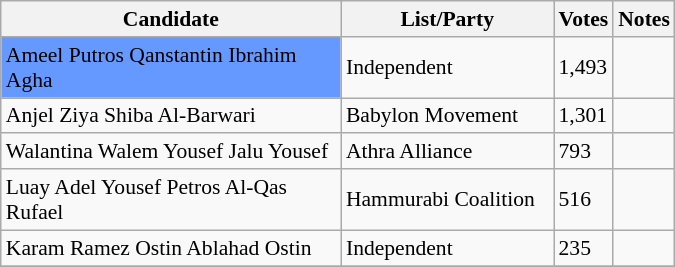<table class="wikitable sortable" style=font-size:90%>
<tr>
<th Style="width:220px">Candidate</th>
<th Style="width:135px">List/Party</th>
<th>Votes</th>
<th>Notes</th>
</tr>
<tr>
<td bgcolor=6699FF>Ameel Putros Qanstantin Ibrahim Agha</td>
<td>Independent</td>
<td>1,493</td>
<td></td>
</tr>
<tr>
<td>Anjel Ziya Shiba Al-Barwari</td>
<td>Babylon Movement</td>
<td>1,301</td>
<td></td>
</tr>
<tr>
<td>Walantina Walem Yousef Jalu Yousef</td>
<td>Athra Alliance</td>
<td>793</td>
<td></td>
</tr>
<tr>
<td>Luay Adel Yousef Petros Al-Qas Rufael</td>
<td>Hammurabi Coalition</td>
<td>516</td>
<td></td>
</tr>
<tr>
<td>Karam Ramez Ostin Ablahad Ostin</td>
<td>Independent</td>
<td>235</td>
<td></td>
</tr>
<tr>
</tr>
</table>
